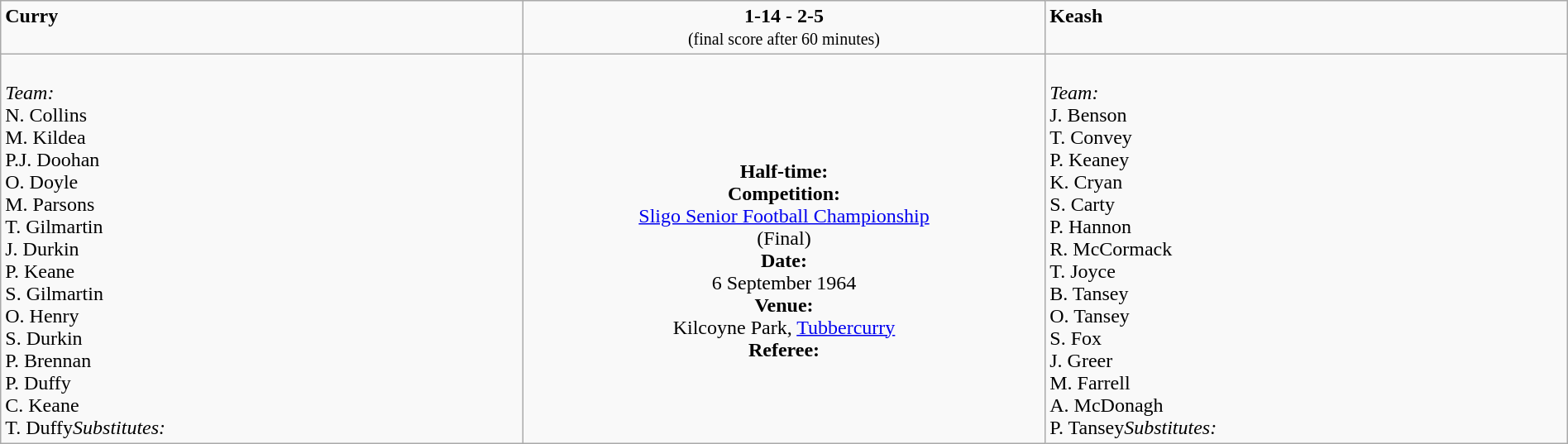<table border=0 class="wikitable" width=100%>
<tr>
<td width=33% valign=top><span><strong>Curry</strong></span><br><small></small></td>
<td width=33% valign=top align=center><span><strong>1-14 - 2-5</strong></span><br><small>(final score after 60 minutes)</small></td>
<td width=33% valign=top><span><strong>Keash</strong></span><br><small></small></td>
</tr>
<tr>
<td valign=top><br><em>Team:</em>
<br>N. Collins
<br>M. Kildea
<br>P.J. Doohan
<br>O. Doyle
<br>M. Parsons
<br>T. Gilmartin
<br>J. Durkin
<br>P. Keane
<br>S. Gilmartin
<br>O. Henry
<br>S. Durkin
<br>P. Brennan
<br>P. Duffy
<br>C. Keane
<br>T. Duffy<em>Substitutes:</em>
<br></td>
<td valign=middle align=center><br><strong>Half-time:</strong><br><strong>Competition:</strong><br><a href='#'>Sligo Senior Football Championship</a><br>(Final)<br><strong>Date:</strong><br>6 September 1964<br><strong>Venue:</strong><br>Kilcoyne Park, <a href='#'>Tubbercurry</a><br><strong>Referee:</strong><br></td>
<td valign=top><br><em>Team:</em>
<br>J. Benson
<br>T. Convey
<br>P. Keaney
<br>K. Cryan
<br>S. Carty
<br>P. Hannon
<br>R. McCormack
<br>T. Joyce
<br>B. Tansey
<br>O. Tansey
<br>S. Fox
<br>J. Greer
<br>M. Farrell
<br>A. McDonagh
<br>P. Tansey<em>Substitutes:</em>
<br></td>
</tr>
</table>
